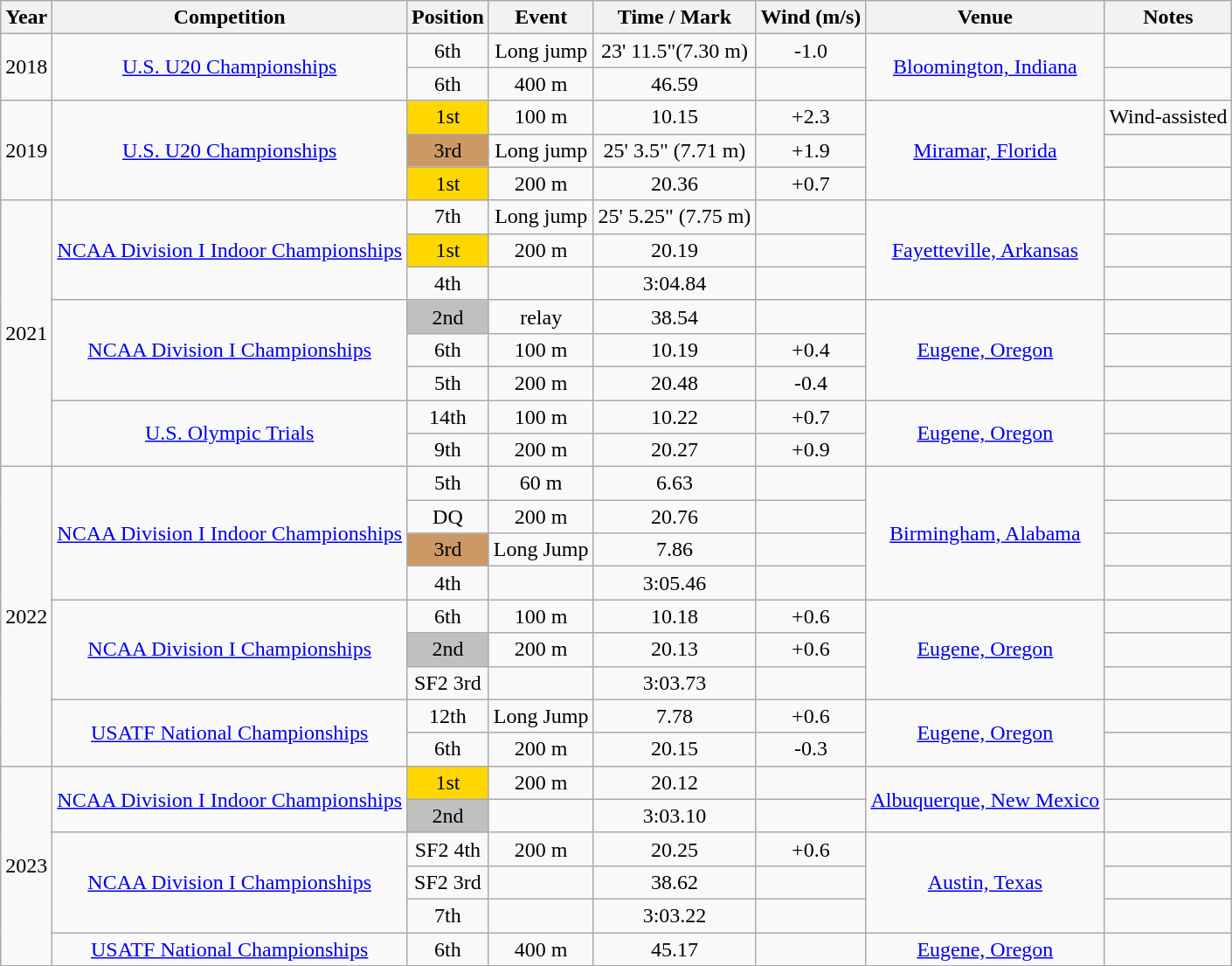<table class="wikitable sortable" style=text-align:center>
<tr>
<th>Year</th>
<th>Competition</th>
<th>Position</th>
<th>Event</th>
<th>Time / Mark</th>
<th>Wind (m/s)</th>
<th>Venue</th>
<th>Notes</th>
</tr>
<tr>
<td rowspan=2>2018</td>
<td rowspan=2><a href='#'>U.S. U20 Championships</a></td>
<td>6th</td>
<td>Long jump</td>
<td data-sort-value="Long jump 7.30">23' 11.5"(7.30 m)</td>
<td>-1.0</td>
<td rowspan=2><a href='#'>Bloomington, Indiana</a></td>
<td></td>
</tr>
<tr>
<td>6th</td>
<td>400 m</td>
<td>46.59</td>
<td></td>
<td></td>
</tr>
<tr>
<td rowspan=3>2019</td>
<td rowspan=3><a href='#'>U.S. U20 Championships</a></td>
<td bgcolor=gold>1st</td>
<td>100 m</td>
<td>10.15 </td>
<td>+2.3</td>
<td rowspan=3><a href='#'>Miramar, Florida</a></td>
<td>Wind-assisted</td>
</tr>
<tr>
<td bgcolor=cc9966>3rd</td>
<td>Long jump</td>
<td data-sort-value="Long jump 7.71">25' 3.5" (7.71 m)</td>
<td>+1.9</td>
<td></td>
</tr>
<tr>
<td bgcolor=gold>1st</td>
<td>200 m</td>
<td>20.36</td>
<td>+0.7</td>
<td></td>
</tr>
<tr>
<td rowspan=8>2021</td>
<td rowspan=3><a href='#'>NCAA Division I Indoor Championships</a></td>
<td>7th</td>
<td>Long jump</td>
<td data-sort-value="Long jump 7.75">25' 5.25" (7.75 m)</td>
<td></td>
<td rowspan=3><a href='#'>Fayetteville, Arkansas</a></td>
<td></td>
</tr>
<tr>
<td bgcolor=gold>1st</td>
<td>200 m</td>
<td>20.19</td>
<td></td>
<td></td>
</tr>
<tr>
<td>4th</td>
<td data-sort-value="1600 relay"></td>
<td data-sort-value="184.84">3:04.84</td>
<td></td>
<td></td>
</tr>
<tr>
<td rowspan=3><a href='#'>NCAA Division I Championships</a></td>
<td bgcolor=silver>2nd</td>
<td data-sort-value="400 relay"> relay</td>
<td>38.54</td>
<td></td>
<td rowspan=3><a href='#'>Eugene, Oregon</a></td>
<td></td>
</tr>
<tr>
<td>6th</td>
<td>100 m</td>
<td>10.19</td>
<td>+0.4</td>
<td></td>
</tr>
<tr>
<td>5th</td>
<td>200 m</td>
<td>20.48</td>
<td>-0.4</td>
<td></td>
</tr>
<tr>
<td rowspan=2><a href='#'>U.S. Olympic Trials</a></td>
<td>14th</td>
<td>100 m</td>
<td>10.22</td>
<td>+0.7</td>
<td rowspan=2><a href='#'>Eugene, Oregon</a></td>
<td></td>
</tr>
<tr>
<td>9th</td>
<td>200 m</td>
<td>20.27</td>
<td>+0.9</td>
<td></td>
</tr>
<tr>
<td rowspan="9">2022</td>
<td rowspan="4"><a href='#'>NCAA Division I Indoor Championships</a></td>
<td>5th</td>
<td>60 m</td>
<td>6.63</td>
<td></td>
<td rowspan="4"><a href='#'>Birmingham, Alabama</a></td>
<td></td>
</tr>
<tr>
<td>DQ</td>
<td>200 m</td>
<td>20.76</td>
<td></td>
<td></td>
</tr>
<tr>
<td bgcolor=cc9966>3rd</td>
<td>Long Jump</td>
<td>7.86</td>
<td></td>
<td></td>
</tr>
<tr>
<td>4th</td>
<td></td>
<td>3:05.46</td>
<td></td>
<td></td>
</tr>
<tr>
<td rowspan="3"><a href='#'>NCAA Division I Championships</a></td>
<td>6th</td>
<td>100 m</td>
<td>10.18</td>
<td>+0.6</td>
<td rowspan="3"><a href='#'>Eugene, Oregon</a></td>
<td></td>
</tr>
<tr>
<td bgcolor=silver>2nd</td>
<td>200 m</td>
<td>20.13</td>
<td>+0.6</td>
<td></td>
</tr>
<tr>
<td>SF2 3rd</td>
<td></td>
<td>3:03.73</td>
<td></td>
<td></td>
</tr>
<tr>
<td rowspan="2"><a href='#'>USATF National Championships</a></td>
<td>12th</td>
<td>Long Jump</td>
<td>7.78</td>
<td>+0.6</td>
<td rowspan="2"><a href='#'>Eugene, Oregon</a></td>
<td></td>
</tr>
<tr>
<td>6th</td>
<td>200 m</td>
<td>20.15</td>
<td>-0.3</td>
<td></td>
</tr>
<tr>
<td rowspan="6">2023</td>
<td rowspan="2"><a href='#'>NCAA Division I Indoor Championships</a></td>
<td bgcolor=gold>1st</td>
<td>200 m</td>
<td>20.12</td>
<td></td>
<td rowspan="2"><a href='#'>Albuquerque, New Mexico</a></td>
<td></td>
</tr>
<tr>
<td bgcolor=silver>2nd</td>
<td></td>
<td>3:03.10</td>
<td></td>
<td></td>
</tr>
<tr>
<td rowspan="3"><a href='#'>NCAA Division I Championships</a></td>
<td>SF2 4th</td>
<td>200 m</td>
<td>20.25</td>
<td>+0.6</td>
<td rowspan="3"><a href='#'>Austin, Texas</a></td>
<td></td>
</tr>
<tr>
<td>SF2 3rd</td>
<td></td>
<td>38.62</td>
<td></td>
<td></td>
</tr>
<tr>
<td>7th</td>
<td></td>
<td>3:03.22</td>
<td></td>
<td></td>
</tr>
<tr>
<td><a href='#'>USATF National Championships</a></td>
<td>6th</td>
<td>400 m</td>
<td>45.17</td>
<td></td>
<td><a href='#'>Eugene, Oregon</a></td>
<td></td>
</tr>
</table>
